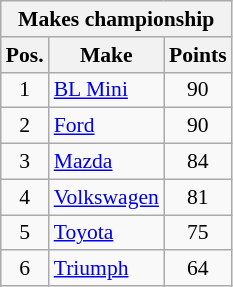<table class="wikitable" style="font-size: 90%">
<tr>
<th colspan=3>Makes championship</th>
</tr>
<tr>
<th>Pos.</th>
<th>Make </th>
<th>Points </th>
</tr>
<tr>
<td align=center>1</td>
<td><a href='#'>BL Mini</a></td>
<td align=center>90</td>
</tr>
<tr>
<td align=center>2</td>
<td><a href='#'>Ford</a></td>
<td align=center>90</td>
</tr>
<tr>
<td align=center>3</td>
<td><a href='#'>Mazda</a></td>
<td align=center>84</td>
</tr>
<tr>
<td align=center>4</td>
<td><a href='#'>Volkswagen</a></td>
<td align=center>81</td>
</tr>
<tr>
<td align=center>5</td>
<td><a href='#'>Toyota</a></td>
<td align=center>75</td>
</tr>
<tr>
<td align=center>6</td>
<td><a href='#'>Triumph</a></td>
<td align=center>64</td>
</tr>
</table>
